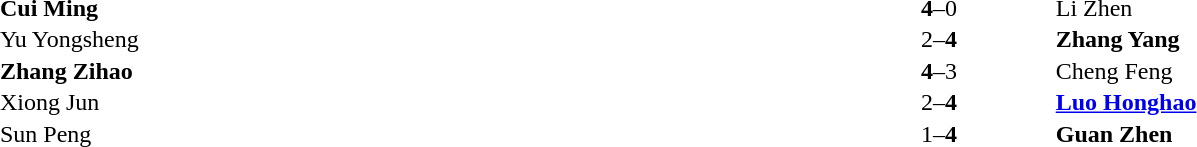<table width="100%" cellspacing="1">
<tr>
<th width45%></th>
<th width10%></th>
<th width45%></th>
</tr>
<tr>
<td> <strong>Cui Ming</strong></td>
<td align="center"><strong>4</strong>–0</td>
<td> Li Zhen</td>
</tr>
<tr>
<td> Yu Yongsheng</td>
<td align="center">2–<strong>4</strong></td>
<td> <strong>Zhang Yang</strong></td>
</tr>
<tr>
<td> <strong>Zhang Zihao</strong></td>
<td align="center"><strong>4</strong>–3</td>
<td> Cheng Feng</td>
</tr>
<tr>
<td> Xiong Jun</td>
<td align="center">2–<strong>4</strong></td>
<td> <strong><a href='#'>Luo Honghao</a></strong></td>
</tr>
<tr>
<td> Sun Peng</td>
<td align="center">1–<strong>4</strong></td>
<td> <strong>Guan Zhen</strong></td>
</tr>
</table>
